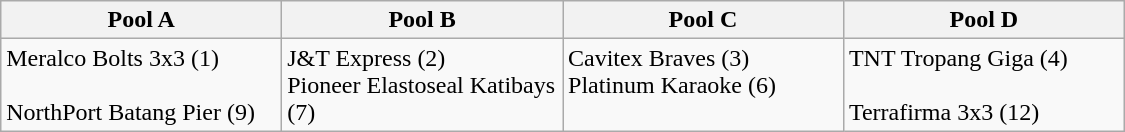<table class=wikitable width=750>
<tr>
<th width=25%>Pool A</th>
<th width=25%>Pool B</th>
<th width=25%>Pool C</th>
<th width=25%>Pool D</th>
</tr>
<tr valign=top>
<td>Meralco Bolts 3x3 (1) <br>  <br> NorthPort Batang Pier (9)</td>
<td>J&T Express (2) <br> Pioneer Elastoseal Katibays (7) <br> </td>
<td>Cavitex Braves (3) <br> Platinum Karaoke (6) <br> </td>
<td>TNT Tropang Giga (4) <br>  <br> Terrafirma 3x3 (12)</td>
</tr>
</table>
